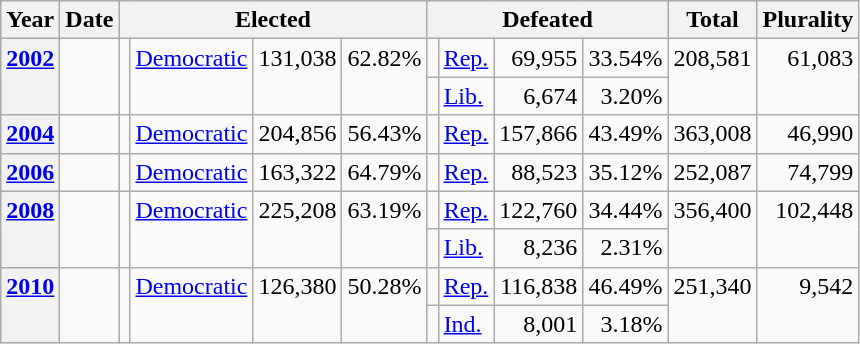<table class=wikitable>
<tr>
<th>Year</th>
<th>Date</th>
<th ! colspan="4">Elected</th>
<th ! colspan="4">Defeated</th>
<th>Total</th>
<th>Plurality</th>
</tr>
<tr>
<th rowspan="2" valign="top"><a href='#'>2002</a></th>
<td rowspan="2" valign="top"></td>
<td rowspan="2" valign="top"></td>
<td rowspan="2" valign="top" ><a href='#'>Democratic</a></td>
<td rowspan="2" valign="top" align="right">131,038</td>
<td rowspan="2" valign="top" align="right">62.82%</td>
<td valign="top"></td>
<td valign="top" ><a href='#'>Rep.</a></td>
<td valign="top" align="right">69,955</td>
<td valign="top" align="right">33.54%</td>
<td rowspan="2" valign="top" align="right">208,581</td>
<td rowspan="2" valign="top" align="right">61,083</td>
</tr>
<tr>
<td valign="top"></td>
<td valign="top" ><a href='#'>Lib.</a></td>
<td valign="top" align="right">6,674</td>
<td valign="top" align="right">3.20%</td>
</tr>
<tr>
<th valign="top"><a href='#'>2004</a></th>
<td valign="top"></td>
<td valign="top"></td>
<td valign="top" ><a href='#'>Democratic</a></td>
<td valign="top" align="right">204,856</td>
<td valign="top" align="right">56.43%</td>
<td valign="top"></td>
<td valign="top" ><a href='#'>Rep.</a></td>
<td valign="top" align="right">157,866</td>
<td valign="top" align="right">43.49%</td>
<td valign="top" align="right">363,008</td>
<td valign="top" align="right">46,990</td>
</tr>
<tr>
<th valign="top"><a href='#'>2006</a></th>
<td valign="top"></td>
<td valign="top"></td>
<td valign="top" ><a href='#'>Democratic</a></td>
<td valign="top" align="right">163,322</td>
<td valign="top" align="right">64.79%</td>
<td valign="top"></td>
<td valign="top" ><a href='#'>Rep.</a></td>
<td valign="top" align="right">88,523</td>
<td valign="top" align="right">35.12%</td>
<td valign="top" align="right">252,087</td>
<td valign="top" align="right">74,799</td>
</tr>
<tr>
<th rowspan="2" valign="top"><a href='#'>2008</a></th>
<td rowspan="2" valign="top"></td>
<td rowspan="2" valign="top"></td>
<td rowspan="2" valign="top" ><a href='#'>Democratic</a></td>
<td rowspan="2" valign="top" align="right">225,208</td>
<td rowspan="2" valign="top" align="right">63.19%</td>
<td valign="top"></td>
<td valign="top" ><a href='#'>Rep.</a></td>
<td valign="top" align="right">122,760</td>
<td valign="top" align="right">34.44%</td>
<td rowspan="2" valign="top" align="right">356,400</td>
<td rowspan="2" valign="top" align="right">102,448</td>
</tr>
<tr>
<td valign="top"></td>
<td valign="top" ><a href='#'>Lib.</a></td>
<td valign="top" align="right">8,236</td>
<td valign="top" align="right">2.31%</td>
</tr>
<tr>
<th rowspan="2" valign="top"><a href='#'>2010</a></th>
<td rowspan="2" valign="top"></td>
<td rowspan="2" valign="top"></td>
<td rowspan="2" valign="top" ><a href='#'>Democratic</a></td>
<td rowspan="2" valign="top" align="right">126,380</td>
<td rowspan="2" valign="top" align="right">50.28%</td>
<td valign="top"></td>
<td valign="top" ><a href='#'>Rep.</a></td>
<td valign="top" align="right">116,838</td>
<td valign="top" align="right">46.49%</td>
<td rowspan="2" valign="top" align="right">251,340</td>
<td rowspan="2" valign="top" align="right">9,542</td>
</tr>
<tr>
<td valign="top"></td>
<td valign="top" ><a href='#'>Ind.</a></td>
<td valign="top" align="right">8,001</td>
<td valign="top" align="right">3.18%</td>
</tr>
</table>
